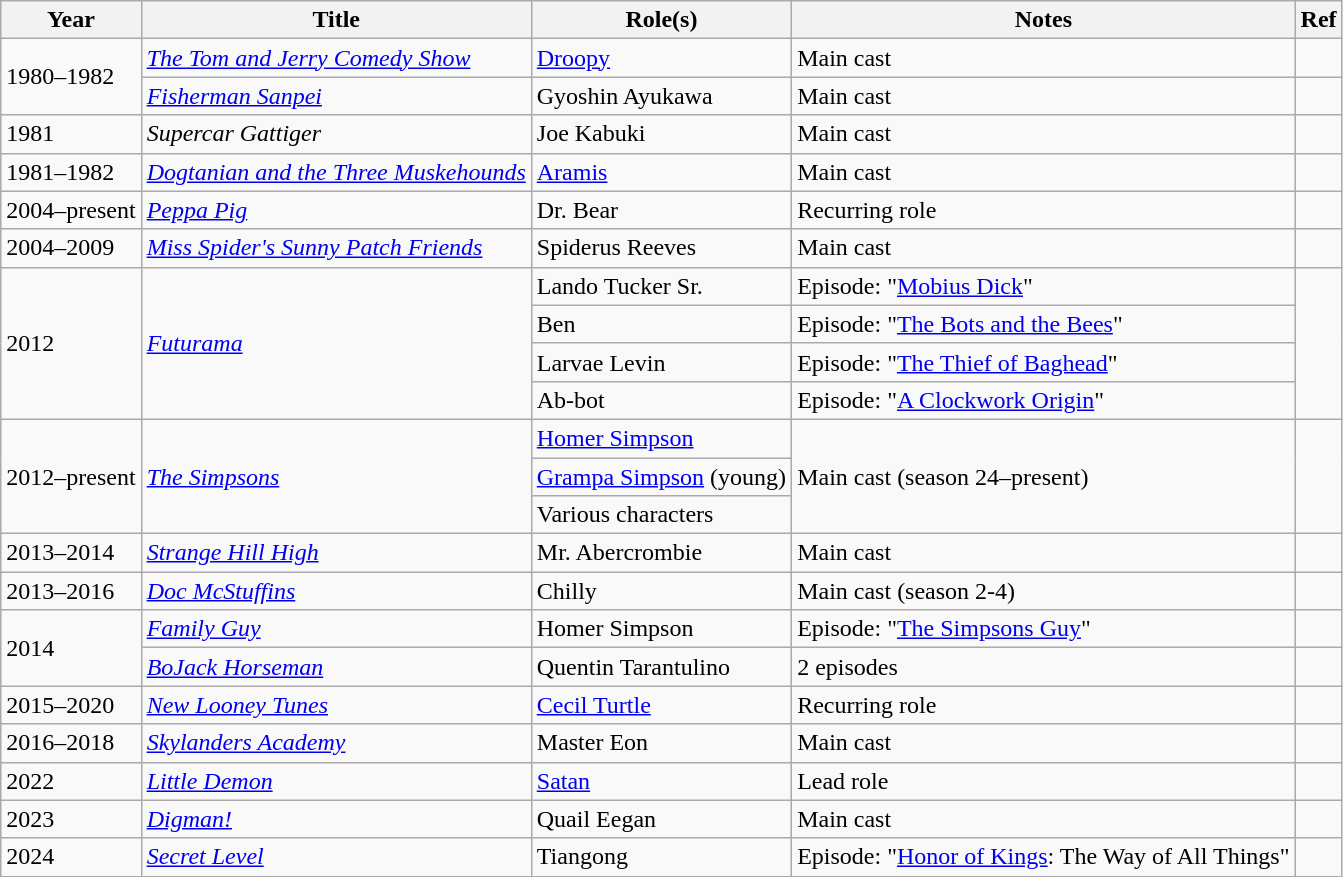<table class="wikitable plainrowheaders sortable">
<tr>
<th scope="col">Year</th>
<th scope="col">Title</th>
<th scope="col">Role(s)</th>
<th scope="col">Notes</th>
<th scope="col" class="unsortable">Ref</th>
</tr>
<tr>
<td rowspan="2">1980–1982</td>
<td><em><a href='#'>The Tom and Jerry Comedy Show</a></em></td>
<td><a href='#'>Droopy</a></td>
<td>Main cast</td>
<td></td>
</tr>
<tr>
<td><em><a href='#'>Fisherman Sanpei</a></em></td>
<td>Gyoshin Ayukawa</td>
<td>Main cast</td>
<td></td>
</tr>
<tr>
<td>1981</td>
<td><em>Supercar Gattiger</em></td>
<td>Joe Kabuki</td>
<td>Main cast</td>
<td></td>
</tr>
<tr>
<td>1981–1982</td>
<td><em><a href='#'>Dogtanian and the Three Muskehounds</a></em></td>
<td><a href='#'>Aramis</a></td>
<td>Main cast</td>
<td></td>
</tr>
<tr>
<td>2004–present</td>
<td><em><a href='#'>Peppa Pig</a></em></td>
<td>Dr. Bear</td>
<td>Recurring role</td>
<td></td>
</tr>
<tr>
<td>2004–2009</td>
<td><em><a href='#'>Miss Spider's Sunny Patch Friends</a></em></td>
<td>Spiderus Reeves</td>
<td>Main cast</td>
<td></td>
</tr>
<tr>
<td rowspan=4>2012</td>
<td rowspan=4><em><a href='#'>Futurama</a></em></td>
<td>Lando Tucker Sr.</td>
<td>Episode: "<a href='#'>Mobius Dick</a>"</td>
<td rowspan=4></td>
</tr>
<tr>
<td>Ben</td>
<td>Episode: "<a href='#'>The Bots and the Bees</a>"</td>
</tr>
<tr>
<td>Larvae Levin</td>
<td>Episode: "<a href='#'>The Thief of Baghead</a>"</td>
</tr>
<tr>
<td>Ab-bot</td>
<td>Episode: "<a href='#'>A Clockwork Origin</a>"</td>
</tr>
<tr>
<td rowspan=3>2012–present</td>
<td rowspan=3><em><a href='#'>The Simpsons</a></em></td>
<td><a href='#'>Homer Simpson</a></td>
<td rowspan=3>Main cast (season 24–present)</td>
<td rowspan=3></td>
</tr>
<tr>
<td><a href='#'>Grampa Simpson</a> (young)</td>
</tr>
<tr>
<td>Various characters</td>
</tr>
<tr>
<td>2013–2014</td>
<td><em><a href='#'>Strange Hill High</a></em></td>
<td>Mr. Abercrombie</td>
<td>Main cast</td>
<td></td>
</tr>
<tr>
<td>2013–2016</td>
<td><em><a href='#'>Doc McStuffins</a></em></td>
<td>Chilly</td>
<td>Main cast (season 2-4)</td>
<td></td>
</tr>
<tr>
<td rowspan="2">2014</td>
<td><em><a href='#'>Family Guy</a></em></td>
<td>Homer Simpson</td>
<td>Episode: "<a href='#'>The Simpsons Guy</a>"</td>
<td></td>
</tr>
<tr>
<td><em><a href='#'>BoJack Horseman</a></em></td>
<td>Quentin Tarantulino</td>
<td>2 episodes</td>
<td></td>
</tr>
<tr>
<td>2015–2020</td>
<td><em><a href='#'>New Looney Tunes</a></em></td>
<td><a href='#'>Cecil Turtle</a></td>
<td>Recurring role</td>
<td></td>
</tr>
<tr>
<td>2016–2018</td>
<td><em><a href='#'>Skylanders Academy</a></em></td>
<td>Master Eon</td>
<td>Main cast</td>
<td></td>
</tr>
<tr>
<td>2022</td>
<td><em><a href='#'>Little Demon</a></em></td>
<td><a href='#'>Satan</a></td>
<td>Lead role</td>
<td></td>
</tr>
<tr>
<td>2023</td>
<td><em><a href='#'>Digman!</a></em></td>
<td>Quail Eegan</td>
<td>Main cast</td>
<td></td>
</tr>
<tr>
<td>2024</td>
<td><em><a href='#'>Secret Level</a></em></td>
<td>Tiangong</td>
<td>Episode: "<a href='#'>Honor of Kings</a>: The Way of All Things"</td>
<td></td>
</tr>
</table>
